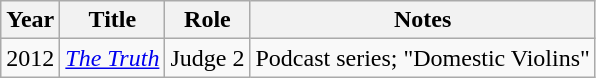<table class="wikitable">
<tr>
<th>Year</th>
<th>Title</th>
<th>Role</th>
<th>Notes</th>
</tr>
<tr>
<td>2012</td>
<td><em><a href='#'>The Truth</a></em></td>
<td>Judge 2</td>
<td>Podcast series; "Domestic Violins"</td>
</tr>
</table>
